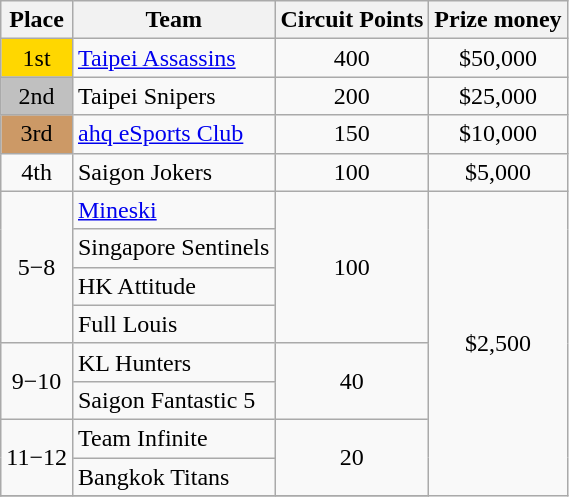<table class="wikitable" style="text-align:left">
<tr>
<th style="text-align:center"><strong>Place</strong></th>
<th style="text-align:center"><strong>Team</strong></th>
<th style="text-align:center"><strong>Circuit Points</strong></th>
<th style="text-align:center"><strong>Prize money</strong></th>
</tr>
<tr>
<td style="text-align:center; background:gold;">1st</td>
<td> <a href='#'>Taipei Assassins</a></td>
<td style="text-align:center">400</td>
<td style="text-align:center">$50,000</td>
</tr>
<tr>
<td style="text-align:center; background:silver;">2nd</td>
<td> Taipei Snipers</td>
<td style="text-align:center">200</td>
<td style="text-align:center">$25,000</td>
</tr>
<tr>
<td style="text-align:center; background:#c96;">3rd</td>
<td> <a href='#'>ahq eSports Club</a></td>
<td style="text-align:center">150</td>
<td style="text-align:center">$10,000</td>
</tr>
<tr>
<td style="text-align:center">4th</td>
<td> Saigon Jokers</td>
<td style="text-align:center">100</td>
<td style="text-align:center">$5,000</td>
</tr>
<tr>
<td style="text-align:center" rowspan="4">5−8</td>
<td> <a href='#'>Mineski</a></td>
<td style="text-align:center" rowspan="4">100</td>
<td style="text-align:center" rowspan="12">$2,500</td>
</tr>
<tr>
<td> ⁠Singapore Sentinels</td>
</tr>
<tr>
<td> HK Attitude</td>
</tr>
<tr>
<td> Full Louis</td>
</tr>
<tr>
<td style="text-align:center" rowspan="2">9−10</td>
<td> KL Hunters</td>
<td style="text-align:center" rowspan="2">40</td>
</tr>
<tr>
<td> Saigon Fantastic 5</td>
</tr>
<tr>
<td style="text-align:center" rowspan="2">11−12</td>
<td> Team Infinite</td>
<td style="text-align:center" rowspan="2">20</td>
</tr>
<tr>
<td> Bangkok Titans</td>
</tr>
<tr>
</tr>
</table>
